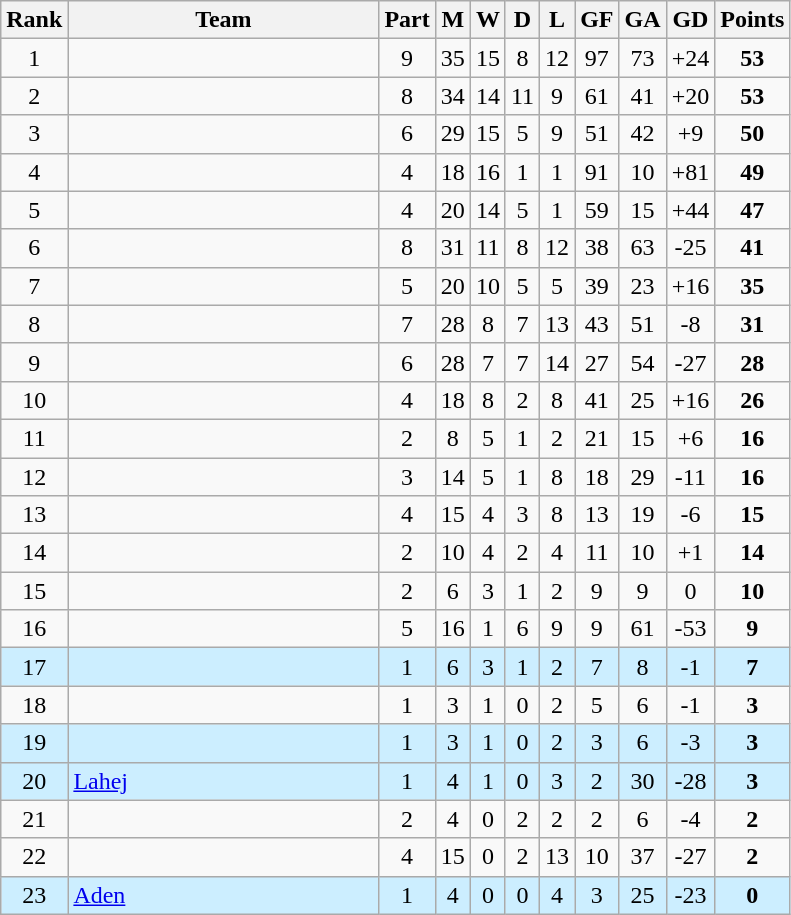<table class="wikitable sortable" style="text-align:center">
<tr>
<th>Rank</th>
<th width=200>Team</th>
<th>Part</th>
<th>M</th>
<th>W</th>
<th>D</th>
<th>L</th>
<th>GF</th>
<th>GA</th>
<th>GD</th>
<th>Points</th>
</tr>
<tr>
<td>1</td>
<td align=left></td>
<td>9</td>
<td>35</td>
<td>15</td>
<td>8</td>
<td>12</td>
<td>97</td>
<td>73</td>
<td>+24</td>
<td><strong>53</strong></td>
</tr>
<tr>
<td>2</td>
<td align=left></td>
<td>8</td>
<td>34</td>
<td>14</td>
<td>11</td>
<td>9</td>
<td>61</td>
<td>41</td>
<td>+20</td>
<td><strong>53</strong></td>
</tr>
<tr>
<td>3</td>
<td align=left></td>
<td>6</td>
<td>29</td>
<td>15</td>
<td>5</td>
<td>9</td>
<td>51</td>
<td>42</td>
<td>+9</td>
<td><strong>50</strong></td>
</tr>
<tr>
<td>4</td>
<td align=left></td>
<td>4</td>
<td>18</td>
<td>16</td>
<td>1</td>
<td>1</td>
<td>91</td>
<td>10</td>
<td>+81</td>
<td><strong>49</strong></td>
</tr>
<tr>
<td>5</td>
<td align=left></td>
<td>4</td>
<td>20</td>
<td>14</td>
<td>5</td>
<td>1</td>
<td>59</td>
<td>15</td>
<td>+44</td>
<td><strong>47</strong></td>
</tr>
<tr>
<td>6</td>
<td align=left></td>
<td>8</td>
<td>31</td>
<td>11</td>
<td>8</td>
<td>12</td>
<td>38</td>
<td>63</td>
<td>-25</td>
<td><strong>41</strong></td>
</tr>
<tr>
<td>7</td>
<td align=left></td>
<td>5</td>
<td>20</td>
<td>10</td>
<td>5</td>
<td>5</td>
<td>39</td>
<td>23</td>
<td>+16</td>
<td><strong>35</strong></td>
</tr>
<tr>
<td>8</td>
<td align=left></td>
<td>7</td>
<td>28</td>
<td>8</td>
<td>7</td>
<td>13</td>
<td>43</td>
<td>51</td>
<td>-8</td>
<td><strong>31</strong></td>
</tr>
<tr>
<td>9</td>
<td align=left></td>
<td>6</td>
<td>28</td>
<td>7</td>
<td>7</td>
<td>14</td>
<td>27</td>
<td>54</td>
<td>-27</td>
<td><strong>28</strong></td>
</tr>
<tr>
<td>10</td>
<td align=left></td>
<td>4</td>
<td>18</td>
<td>8</td>
<td>2</td>
<td>8</td>
<td>41</td>
<td>25</td>
<td>+16</td>
<td><strong>26</strong></td>
</tr>
<tr>
<td>11</td>
<td align=left></td>
<td>2</td>
<td>8</td>
<td>5</td>
<td>1</td>
<td>2</td>
<td>21</td>
<td>15</td>
<td>+6</td>
<td><strong>16</strong></td>
</tr>
<tr>
<td>12</td>
<td align=left></td>
<td>3</td>
<td>14</td>
<td>5</td>
<td>1</td>
<td>8</td>
<td>18</td>
<td>29</td>
<td>-11</td>
<td><strong>16</strong></td>
</tr>
<tr>
<td>13</td>
<td align=left></td>
<td>4</td>
<td>15</td>
<td>4</td>
<td>3</td>
<td>8</td>
<td>13</td>
<td>19</td>
<td>-6</td>
<td><strong>15</strong></td>
</tr>
<tr>
<td>14</td>
<td align=left></td>
<td>2</td>
<td>10</td>
<td>4</td>
<td>2</td>
<td>4</td>
<td>11</td>
<td>10</td>
<td>+1</td>
<td><strong>14</strong></td>
</tr>
<tr>
<td>15</td>
<td align=left></td>
<td>2</td>
<td>6</td>
<td>3</td>
<td>1</td>
<td>2</td>
<td>9</td>
<td>9</td>
<td>0</td>
<td><strong>10</strong></td>
</tr>
<tr>
<td>16</td>
<td align=left></td>
<td>5</td>
<td>16</td>
<td>1</td>
<td>6</td>
<td>9</td>
<td>9</td>
<td>61</td>
<td>-53</td>
<td><strong>9</strong></td>
</tr>
<tr bgcolor=#CCEEFF>
<td>17</td>
<td align=left></td>
<td>1</td>
<td>6</td>
<td>3</td>
<td>1</td>
<td>2</td>
<td>7</td>
<td>8</td>
<td>-1</td>
<td><strong>7</strong></td>
</tr>
<tr>
<td>18</td>
<td align=left></td>
<td>1</td>
<td>3</td>
<td>1</td>
<td>0</td>
<td>2</td>
<td>5</td>
<td>6</td>
<td>-1</td>
<td><strong>3</strong></td>
</tr>
<tr bgcolor=#CCEEFF>
<td>19</td>
<td align=left></td>
<td>1</td>
<td>3</td>
<td>1</td>
<td>0</td>
<td>2</td>
<td>3</td>
<td>6</td>
<td>-3</td>
<td><strong>3</strong></td>
</tr>
<tr bgcolor=#CCEEFF>
<td>20</td>
<td align=left> <a href='#'>Lahej</a></td>
<td>1</td>
<td>4</td>
<td>1</td>
<td>0</td>
<td>3</td>
<td>2</td>
<td>30</td>
<td>-28</td>
<td><strong>3</strong></td>
</tr>
<tr>
<td>21</td>
<td align=left></td>
<td>2</td>
<td>4</td>
<td>0</td>
<td>2</td>
<td>2</td>
<td>2</td>
<td>6</td>
<td>-4</td>
<td><strong>2</strong></td>
</tr>
<tr>
<td>22</td>
<td align=left></td>
<td>4</td>
<td>15</td>
<td>0</td>
<td>2</td>
<td>13</td>
<td>10</td>
<td>37</td>
<td>-27</td>
<td><strong>2</strong></td>
</tr>
<tr bgcolor=#CCEEFF>
<td>23</td>
<td align=left> <a href='#'>Aden</a></td>
<td>1</td>
<td>4</td>
<td>0</td>
<td>0</td>
<td>4</td>
<td>3</td>
<td>25</td>
<td>-23</td>
<td><strong>0</strong></td>
</tr>
</table>
